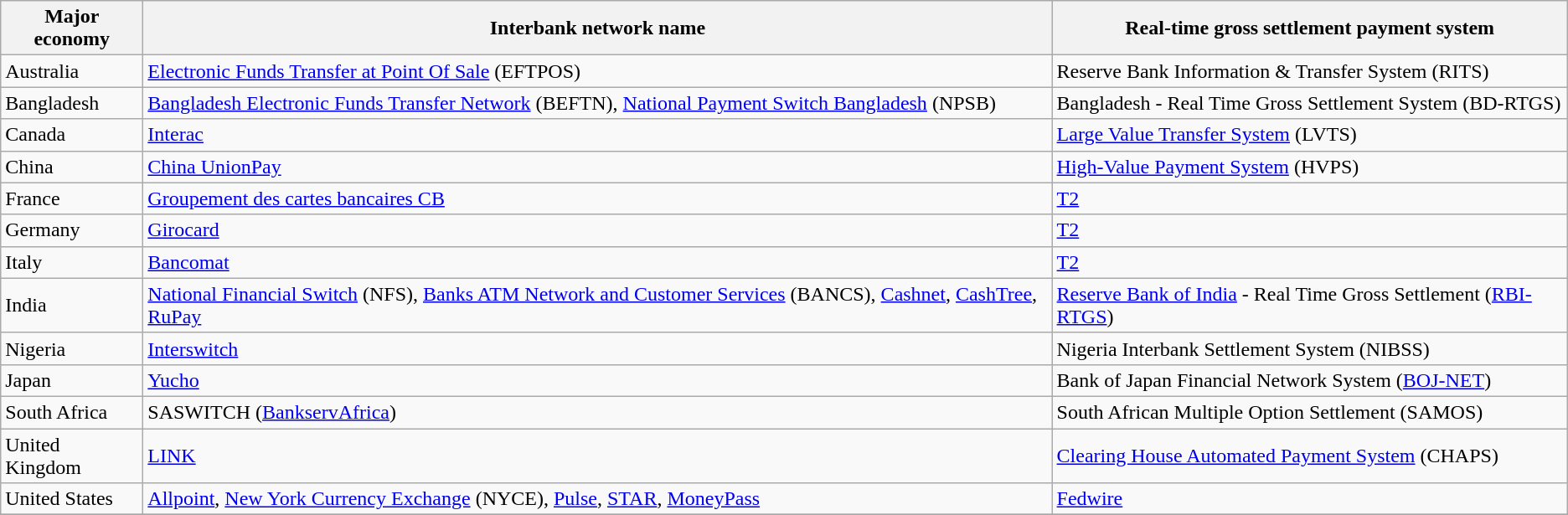<table class="wikitable sortable">
<tr>
<th>Major economy</th>
<th>Interbank network name</th>
<th>Real-time gross settlement payment system</th>
</tr>
<tr>
<td>Australia</td>
<td><a href='#'>Electronic Funds Transfer at Point Of Sale</a> (EFTPOS)</td>
<td>Reserve Bank Information & Transfer System (RITS)</td>
</tr>
<tr>
<td>Bangladesh</td>
<td><a href='#'>Bangladesh Electronic Funds Transfer Network</a> (BEFTN), <a href='#'>National Payment Switch Bangladesh</a> (NPSB)</td>
<td>Bangladesh - Real Time Gross Settlement System (BD-RTGS)</td>
</tr>
<tr>
<td>Canada</td>
<td><a href='#'>Interac</a></td>
<td><a href='#'>Large Value Transfer System</a> (LVTS)</td>
</tr>
<tr>
<td>China</td>
<td><a href='#'>China UnionPay</a></td>
<td><a href='#'>High-Value Payment System</a> (HVPS)</td>
</tr>
<tr>
<td>France</td>
<td><a href='#'>Groupement des cartes bancaires CB</a></td>
<td><a href='#'>T2</a></td>
</tr>
<tr>
<td>Germany</td>
<td><a href='#'>Girocard</a></td>
<td><a href='#'>T2</a></td>
</tr>
<tr>
<td>Italy</td>
<td><a href='#'>Bancomat</a></td>
<td><a href='#'>T2</a></td>
</tr>
<tr>
<td>India</td>
<td><a href='#'>National Financial Switch</a> (NFS), <a href='#'>Banks ATM Network and Customer Services</a> (BANCS), <a href='#'>Cashnet</a>, <a href='#'>CashTree</a>, <a href='#'>RuPay</a></td>
<td><a href='#'>Reserve Bank of India</a> - Real Time Gross Settlement (<a href='#'>RBI-RTGS</a>)</td>
</tr>
<tr>
<td>Nigeria</td>
<td><a href='#'>Interswitch</a></td>
<td>Nigeria Interbank Settlement System (NIBSS)</td>
</tr>
<tr>
<td>Japan</td>
<td><a href='#'>Yucho</a></td>
<td>Bank of Japan Financial Network System (<a href='#'>BOJ-NET</a>)</td>
</tr>
<tr>
<td>South Africa</td>
<td>SASWITCH (<a href='#'>BankservAfrica</a>)</td>
<td>South African Multiple Option Settlement (SAMOS)</td>
</tr>
<tr>
<td>United Kingdom</td>
<td><a href='#'>LINK</a></td>
<td><a href='#'>Clearing House Automated Payment System</a> (CHAPS)</td>
</tr>
<tr>
<td>United States</td>
<td><a href='#'>Allpoint</a>, <a href='#'>New York Currency Exchange</a> (NYCE), <a href='#'>Pulse</a>, <a href='#'>STAR</a>, <a href='#'>MoneyPass</a></td>
<td><a href='#'>Fedwire</a></td>
</tr>
<tr>
</tr>
</table>
